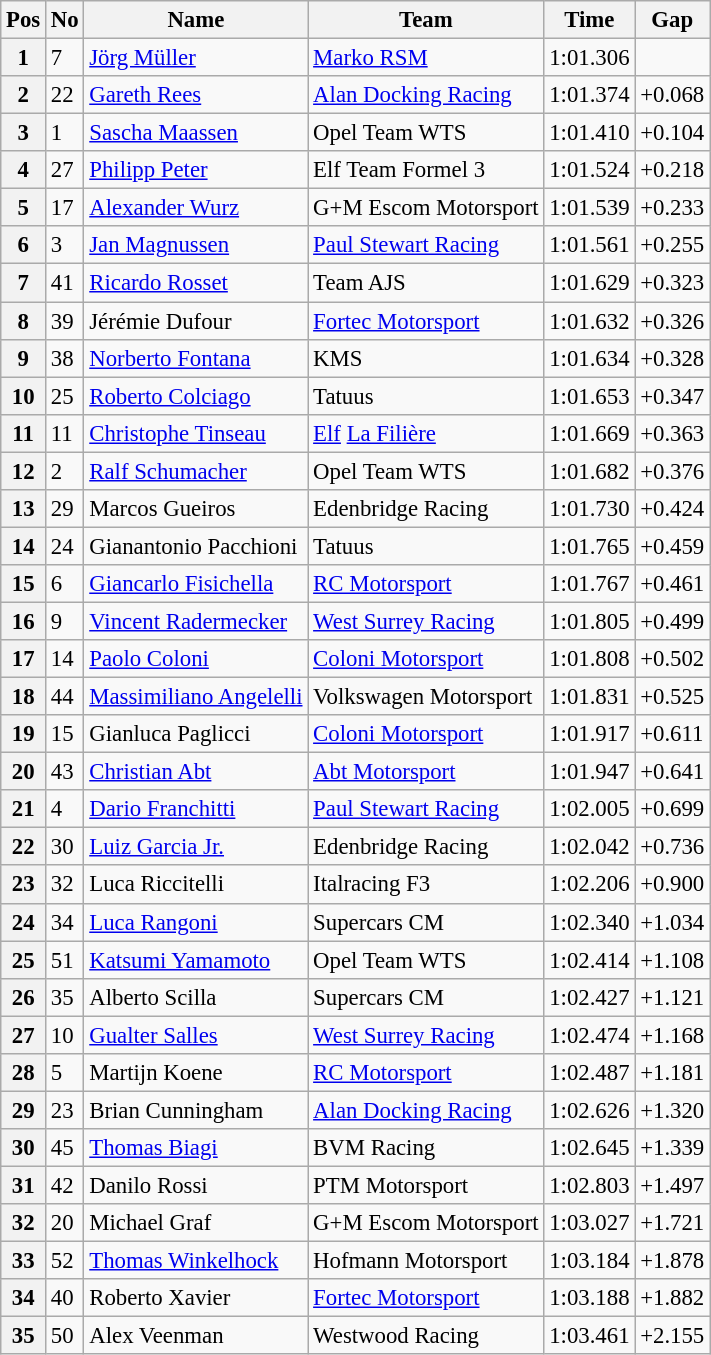<table class="wikitable" style="font-size: 95%">
<tr>
<th>Pos</th>
<th>No</th>
<th>Name</th>
<th>Team</th>
<th>Time</th>
<th>Gap</th>
</tr>
<tr>
<th>1</th>
<td>7</td>
<td> <a href='#'>Jörg Müller</a></td>
<td><a href='#'>Marko RSM</a></td>
<td>1:01.306</td>
<td></td>
</tr>
<tr>
<th>2</th>
<td>22</td>
<td> <a href='#'>Gareth Rees</a></td>
<td><a href='#'>Alan Docking Racing</a></td>
<td>1:01.374</td>
<td>+0.068</td>
</tr>
<tr>
<th>3</th>
<td>1</td>
<td> <a href='#'>Sascha Maassen</a></td>
<td>Opel Team WTS</td>
<td>1:01.410</td>
<td>+0.104</td>
</tr>
<tr>
<th>4</th>
<td>27</td>
<td> <a href='#'>Philipp Peter</a></td>
<td>Elf Team Formel 3</td>
<td>1:01.524</td>
<td>+0.218</td>
</tr>
<tr>
<th>5</th>
<td>17</td>
<td> <a href='#'>Alexander Wurz</a></td>
<td>G+M Escom Motorsport</td>
<td>1:01.539</td>
<td>+0.233</td>
</tr>
<tr>
<th>6</th>
<td>3</td>
<td> <a href='#'>Jan Magnussen</a></td>
<td><a href='#'>Paul Stewart Racing</a></td>
<td>1:01.561</td>
<td>+0.255</td>
</tr>
<tr>
<th>7</th>
<td>41</td>
<td> <a href='#'>Ricardo Rosset</a></td>
<td>Team AJS</td>
<td>1:01.629</td>
<td>+0.323</td>
</tr>
<tr>
<th>8</th>
<td>39</td>
<td> Jérémie Dufour</td>
<td><a href='#'>Fortec Motorsport</a></td>
<td>1:01.632</td>
<td>+0.326</td>
</tr>
<tr>
<th>9</th>
<td>38</td>
<td> <a href='#'>Norberto Fontana</a></td>
<td>KMS</td>
<td>1:01.634</td>
<td>+0.328</td>
</tr>
<tr>
<th>10</th>
<td>25</td>
<td> <a href='#'>Roberto Colciago</a></td>
<td>Tatuus</td>
<td>1:01.653</td>
<td>+0.347</td>
</tr>
<tr>
<th>11</th>
<td>11</td>
<td> <a href='#'>Christophe Tinseau</a></td>
<td><a href='#'>Elf</a> <a href='#'>La Filière</a></td>
<td>1:01.669</td>
<td>+0.363</td>
</tr>
<tr>
<th>12</th>
<td>2</td>
<td> <a href='#'>Ralf Schumacher</a></td>
<td>Opel Team WTS</td>
<td>1:01.682</td>
<td>+0.376</td>
</tr>
<tr>
<th>13</th>
<td>29</td>
<td> Marcos Gueiros</td>
<td>Edenbridge Racing</td>
<td>1:01.730</td>
<td>+0.424</td>
</tr>
<tr>
<th>14</th>
<td>24</td>
<td> Gianantonio Pacchioni</td>
<td>Tatuus</td>
<td>1:01.765</td>
<td>+0.459</td>
</tr>
<tr>
<th>15</th>
<td>6</td>
<td> <a href='#'>Giancarlo Fisichella</a></td>
<td><a href='#'>RC Motorsport</a></td>
<td>1:01.767</td>
<td>+0.461</td>
</tr>
<tr>
<th>16</th>
<td>9</td>
<td> <a href='#'>Vincent Radermecker</a></td>
<td><a href='#'>West Surrey Racing</a></td>
<td>1:01.805</td>
<td>+0.499</td>
</tr>
<tr>
<th>17</th>
<td>14</td>
<td> <a href='#'>Paolo Coloni</a></td>
<td><a href='#'>Coloni Motorsport</a></td>
<td>1:01.808</td>
<td>+0.502</td>
</tr>
<tr>
<th>18</th>
<td>44</td>
<td> <a href='#'>Massimiliano Angelelli</a></td>
<td>Volkswagen Motorsport</td>
<td>1:01.831</td>
<td>+0.525</td>
</tr>
<tr>
<th>19</th>
<td>15</td>
<td> Gianluca Paglicci</td>
<td><a href='#'>Coloni Motorsport</a></td>
<td>1:01.917</td>
<td>+0.611</td>
</tr>
<tr>
<th>20</th>
<td>43</td>
<td> <a href='#'>Christian Abt</a></td>
<td><a href='#'>Abt Motorsport</a></td>
<td>1:01.947</td>
<td>+0.641</td>
</tr>
<tr>
<th>21</th>
<td>4</td>
<td> <a href='#'>Dario Franchitti</a></td>
<td><a href='#'>Paul Stewart Racing</a></td>
<td>1:02.005</td>
<td>+0.699</td>
</tr>
<tr>
<th>22</th>
<td>30</td>
<td> <a href='#'>Luiz Garcia Jr.</a></td>
<td>Edenbridge Racing</td>
<td>1:02.042</td>
<td>+0.736</td>
</tr>
<tr>
<th>23</th>
<td>32</td>
<td> Luca Riccitelli</td>
<td>Italracing F3</td>
<td>1:02.206</td>
<td>+0.900</td>
</tr>
<tr>
<th>24</th>
<td>34</td>
<td> <a href='#'>Luca Rangoni</a></td>
<td>Supercars CM</td>
<td>1:02.340</td>
<td>+1.034</td>
</tr>
<tr>
<th>25</th>
<td>51</td>
<td> <a href='#'>Katsumi Yamamoto</a></td>
<td>Opel Team WTS</td>
<td>1:02.414</td>
<td>+1.108</td>
</tr>
<tr>
<th>26</th>
<td>35</td>
<td> Alberto Scilla</td>
<td>Supercars CM</td>
<td>1:02.427</td>
<td>+1.121</td>
</tr>
<tr>
<th>27</th>
<td>10</td>
<td> <a href='#'>Gualter Salles</a></td>
<td><a href='#'>West Surrey Racing</a></td>
<td>1:02.474</td>
<td>+1.168</td>
</tr>
<tr>
<th>28</th>
<td>5</td>
<td> Martijn Koene</td>
<td><a href='#'>RC Motorsport</a></td>
<td>1:02.487</td>
<td>+1.181</td>
</tr>
<tr>
<th>29</th>
<td>23</td>
<td> Brian Cunningham</td>
<td><a href='#'>Alan Docking Racing</a></td>
<td>1:02.626</td>
<td>+1.320</td>
</tr>
<tr>
<th>30</th>
<td>45</td>
<td> <a href='#'>Thomas Biagi</a></td>
<td>BVM Racing</td>
<td>1:02.645</td>
<td>+1.339</td>
</tr>
<tr>
<th>31</th>
<td>42</td>
<td> Danilo Rossi</td>
<td>PTM Motorsport</td>
<td>1:02.803</td>
<td>+1.497</td>
</tr>
<tr>
<th>32</th>
<td>20</td>
<td> Michael Graf</td>
<td>G+M Escom Motorsport</td>
<td>1:03.027</td>
<td>+1.721</td>
</tr>
<tr>
<th>33</th>
<td>52</td>
<td> <a href='#'>Thomas Winkelhock</a></td>
<td>Hofmann Motorsport</td>
<td>1:03.184</td>
<td>+1.878</td>
</tr>
<tr>
<th>34</th>
<td>40</td>
<td> Roberto Xavier</td>
<td><a href='#'>Fortec Motorsport</a></td>
<td>1:03.188</td>
<td>+1.882</td>
</tr>
<tr>
<th>35</th>
<td>50</td>
<td> Alex Veenman</td>
<td>Westwood Racing</td>
<td>1:03.461</td>
<td>+2.155</td>
</tr>
</table>
